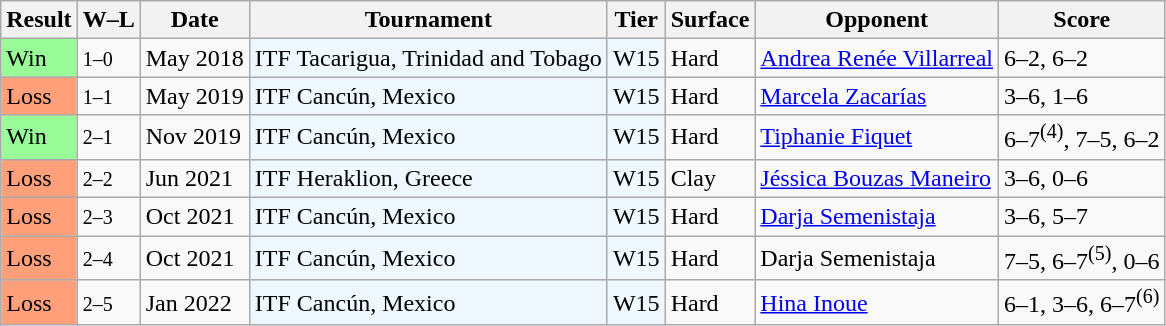<table class="sortable wikitable">
<tr>
<th>Result</th>
<th class="unsortable">W–L</th>
<th>Date</th>
<th>Tournament</th>
<th>Tier</th>
<th>Surface</th>
<th>Opponent</th>
<th class="unsortable">Score</th>
</tr>
<tr>
<td style="background:#98fb98;">Win</td>
<td><small>1–0</small></td>
<td>May 2018</td>
<td style="background:#f0f8ff;">ITF Tacarigua, Trinidad and Tobago</td>
<td style="background:#f0f8ff;">W15</td>
<td>Hard</td>
<td> <a href='#'>Andrea Renée Villarreal</a></td>
<td>6–2, 6–2</td>
</tr>
<tr>
<td style="background:#ffa07a;">Loss</td>
<td><small>1–1</small></td>
<td>May 2019</td>
<td style="background:#f0f8ff;">ITF Cancún, Mexico</td>
<td style="background:#f0f8ff;">W15</td>
<td>Hard</td>
<td> <a href='#'>Marcela Zacarías</a></td>
<td>3–6, 1–6</td>
</tr>
<tr>
<td style="background:#98fb98;">Win</td>
<td><small>2–1</small></td>
<td>Nov 2019</td>
<td style="background:#f0f8ff;">ITF Cancún, Mexico</td>
<td style="background:#f0f8ff;">W15</td>
<td>Hard</td>
<td> <a href='#'>Tiphanie Fiquet</a></td>
<td>6–7<sup>(4)</sup>, 7–5, 6–2</td>
</tr>
<tr>
<td style="background:#ffa07a;">Loss</td>
<td><small>2–2</small></td>
<td>Jun 2021</td>
<td style="background:#f0f8ff;">ITF Heraklion, Greece</td>
<td style="background:#f0f8ff;">W15</td>
<td>Clay</td>
<td> <a href='#'>Jéssica Bouzas Maneiro</a></td>
<td>3–6, 0–6</td>
</tr>
<tr>
<td style="background:#ffa07a;">Loss</td>
<td><small>2–3</small></td>
<td>Oct 2021</td>
<td style="background:#f0f8ff;">ITF Cancún, Mexico</td>
<td style="background:#f0f8ff;">W15</td>
<td>Hard</td>
<td> <a href='#'>Darja Semenistaja</a></td>
<td>3–6, 5–7</td>
</tr>
<tr>
<td style="background:#ffa07a;">Loss</td>
<td><small>2–4</small></td>
<td>Oct 2021</td>
<td style="background:#f0f8ff;">ITF Cancún, Mexico</td>
<td style="background:#f0f8ff;">W15</td>
<td>Hard</td>
<td> Darja Semenistaja</td>
<td>7–5, 6–7<sup>(5)</sup>, 0–6</td>
</tr>
<tr>
<td style="background:#ffa07a;">Loss</td>
<td><small>2–5</small></td>
<td>Jan 2022</td>
<td style="background:#f0f8ff;">ITF Cancún, Mexico</td>
<td style="background:#f0f8ff;">W15</td>
<td>Hard</td>
<td> <a href='#'>Hina Inoue</a></td>
<td>6–1, 3–6, 6–7<sup>(6)</sup></td>
</tr>
</table>
